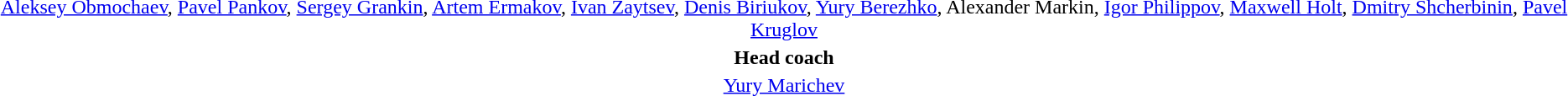<table style="text-align: center; margin-top: 2em; margin-left: auto; margin-right: auto">
<tr>
<td><a href='#'>Aleksey Obmochaev</a>, <a href='#'>Pavel Pankov</a>, <a href='#'>Sergey Grankin</a>, <a href='#'>Artem Ermakov</a>, <a href='#'>Ivan Zaytsev</a>, <a href='#'>Denis Biriukov</a>, <a href='#'>Yury Berezhko</a>, Alexander Markin, <a href='#'>Igor Philippov</a>, <a href='#'>Maxwell Holt</a>, <a href='#'>Dmitry Shcherbinin</a>, <a href='#'>Pavel Kruglov</a></td>
</tr>
<tr>
<td><strong>Head coach</strong></td>
</tr>
<tr>
<td><a href='#'>Yury Marichev</a></td>
</tr>
</table>
